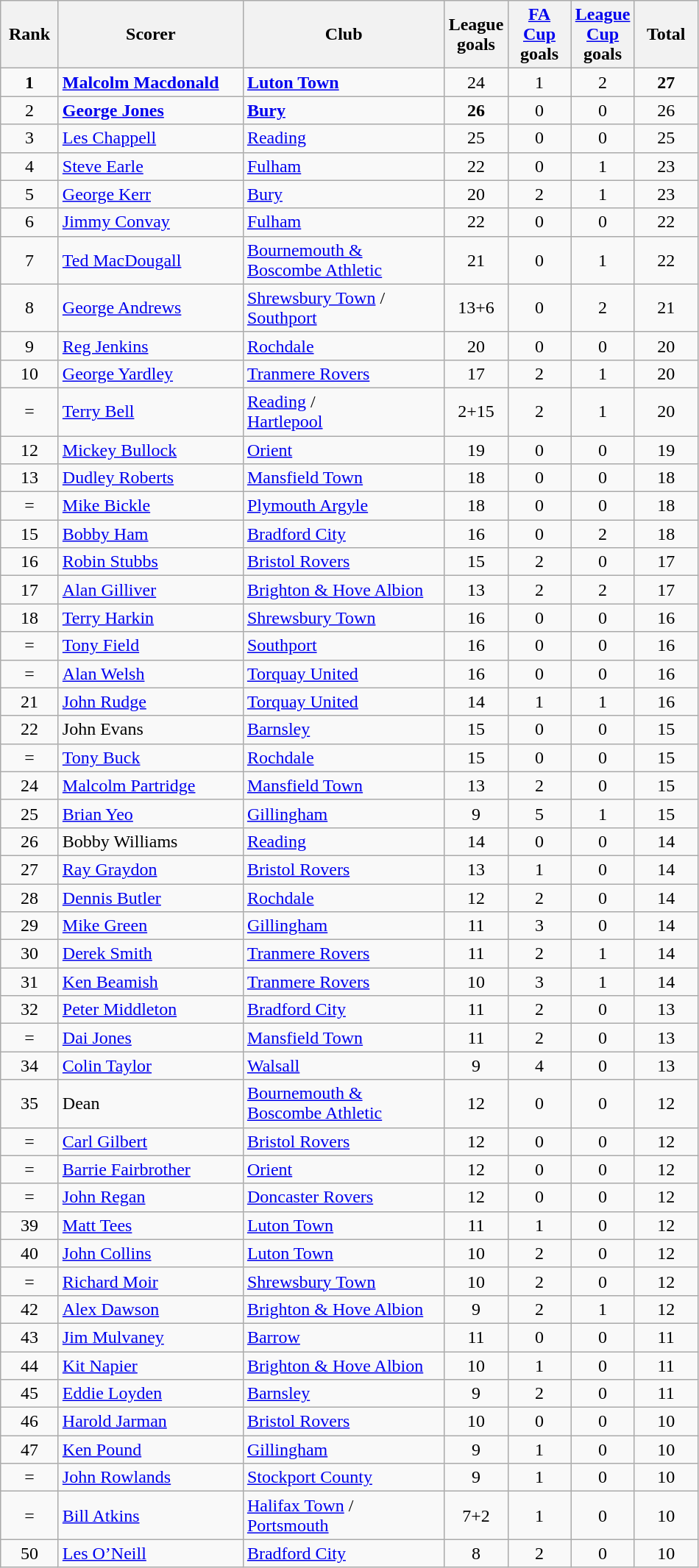<table class="wikitable" style="text-align: center;">
<tr>
<th width=45>Rank</th>
<th width=160>Scorer</th>
<th width=175>Club</th>
<th width=50>League goals</th>
<th width=50><a href='#'>FA Cup</a> goals</th>
<th width=50><a href='#'>League Cup</a> goals</th>
<th width=50>Total</th>
</tr>
<tr>
<td><strong>1</strong></td>
<td align=left> <strong><a href='#'>Malcolm Macdonald</a></strong></td>
<td align=left><strong><a href='#'>Luton Town</a></strong></td>
<td>24</td>
<td>1</td>
<td>2</td>
<td><strong>27</strong></td>
</tr>
<tr>
<td>2</td>
<td align=left> <strong> <a href='#'>George Jones</a></strong></td>
<td align=left><strong> <a href='#'>Bury</a></strong></td>
<td><strong>26</strong></td>
<td>0</td>
<td>0</td>
<td>26</td>
</tr>
<tr>
<td>3</td>
<td align=left> <a href='#'>Les Chappell</a></td>
<td align=left><a href='#'>Reading</a></td>
<td>25</td>
<td>0</td>
<td>0</td>
<td>25</td>
</tr>
<tr>
<td>4</td>
<td align=left> <a href='#'>Steve Earle</a></td>
<td align=left><a href='#'>Fulham</a></td>
<td>22</td>
<td>0</td>
<td>1</td>
<td>23</td>
</tr>
<tr>
<td>5</td>
<td align=left> <a href='#'>George Kerr</a></td>
<td align=left><a href='#'>Bury</a></td>
<td>20</td>
<td>2</td>
<td>1</td>
<td>23</td>
</tr>
<tr>
<td>6</td>
<td align=left> <a href='#'>Jimmy Convay</a></td>
<td align=left><a href='#'>Fulham</a></td>
<td>22</td>
<td>0</td>
<td>0</td>
<td>22</td>
</tr>
<tr>
<td>7</td>
<td align=left> <a href='#'>Ted MacDougall</a></td>
<td align=left><a href='#'>Bournemouth & Boscombe Athletic</a></td>
<td>21</td>
<td>0</td>
<td>1</td>
<td>22</td>
</tr>
<tr>
<td>8</td>
<td align=left> <a href='#'>George Andrews</a></td>
<td align=left><a href='#'>Shrewsbury Town</a> /<br><a href='#'>Southport</a></td>
<td>13+6</td>
<td>0</td>
<td>2</td>
<td>21</td>
</tr>
<tr>
<td>9</td>
<td align=left> <a href='#'>Reg Jenkins</a></td>
<td align=left><a href='#'>Rochdale</a></td>
<td>20</td>
<td>0</td>
<td>0</td>
<td>20</td>
</tr>
<tr>
<td>10</td>
<td align=left> <a href='#'>George Yardley</a></td>
<td align=left><a href='#'>Tranmere Rovers</a></td>
<td>17</td>
<td>2</td>
<td>1</td>
<td>20</td>
</tr>
<tr>
<td>=</td>
<td align=left> <a href='#'>Terry Bell</a></td>
<td align=left><a href='#'>Reading</a> /<br><a href='#'>Hartlepool</a></td>
<td>2+15</td>
<td>2</td>
<td>1</td>
<td>20</td>
</tr>
<tr>
<td>12</td>
<td align=left> <a href='#'>Mickey Bullock</a></td>
<td align=left><a href='#'>Orient</a></td>
<td>19</td>
<td>0</td>
<td>0</td>
<td>19</td>
</tr>
<tr>
<td>13</td>
<td align=left> <a href='#'>Dudley Roberts</a></td>
<td align=left><a href='#'>Mansfield Town</a></td>
<td>18</td>
<td>0</td>
<td>0</td>
<td>18</td>
</tr>
<tr>
<td>=</td>
<td align=left> <a href='#'>Mike Bickle</a></td>
<td align=left><a href='#'>Plymouth Argyle</a></td>
<td>18</td>
<td>0</td>
<td>0</td>
<td>18</td>
</tr>
<tr>
<td>15</td>
<td align=left> <a href='#'>Bobby Ham</a></td>
<td align=left><a href='#'>Bradford City</a></td>
<td>16</td>
<td>0</td>
<td>2</td>
<td>18</td>
</tr>
<tr>
<td>16</td>
<td align=left> <a href='#'>Robin Stubbs</a></td>
<td align=left><a href='#'>Bristol Rovers</a></td>
<td>15</td>
<td>2</td>
<td>0</td>
<td>17</td>
</tr>
<tr>
<td>17</td>
<td align=left> <a href='#'>Alan Gilliver</a></td>
<td align=left><a href='#'>Brighton & Hove Albion</a></td>
<td>13</td>
<td>2</td>
<td>2</td>
<td>17</td>
</tr>
<tr>
<td>18</td>
<td align=left> <a href='#'>Terry Harkin</a></td>
<td align=left><a href='#'>Shrewsbury Town</a></td>
<td>16</td>
<td>0</td>
<td>0</td>
<td>16</td>
</tr>
<tr>
<td>=</td>
<td align=left> <a href='#'>Tony Field</a></td>
<td align=left><a href='#'>Southport</a></td>
<td>16</td>
<td>0</td>
<td>0</td>
<td>16</td>
</tr>
<tr>
<td>=</td>
<td align=left> <a href='#'>Alan Welsh</a></td>
<td align=left><a href='#'>Torquay United</a></td>
<td>16</td>
<td>0</td>
<td>0</td>
<td>16</td>
</tr>
<tr>
<td>21</td>
<td align=left> <a href='#'>John Rudge</a></td>
<td align=left><a href='#'>Torquay United</a></td>
<td>14</td>
<td>1</td>
<td>1</td>
<td>16</td>
</tr>
<tr>
<td>22</td>
<td align=left> John Evans</td>
<td align=left><a href='#'>Barnsley</a></td>
<td>15</td>
<td>0</td>
<td>0</td>
<td>15</td>
</tr>
<tr>
<td>=</td>
<td align=left> <a href='#'>Tony Buck</a></td>
<td align=left><a href='#'>Rochdale</a></td>
<td>15</td>
<td>0</td>
<td>0</td>
<td>15</td>
</tr>
<tr>
<td>24</td>
<td align=left> <a href='#'>Malcolm Partridge</a></td>
<td align=left><a href='#'>Mansfield Town</a></td>
<td>13</td>
<td>2</td>
<td>0</td>
<td>15</td>
</tr>
<tr>
<td>25</td>
<td align=left> <a href='#'>Brian Yeo</a></td>
<td align=left><a href='#'>Gillingham</a></td>
<td>9</td>
<td>5</td>
<td>1</td>
<td>15</td>
</tr>
<tr>
<td>26</td>
<td align=left> Bobby Williams</td>
<td align=left><a href='#'>Reading</a></td>
<td>14</td>
<td>0</td>
<td>0</td>
<td>14</td>
</tr>
<tr>
<td>27</td>
<td align=left> <a href='#'>Ray Graydon</a></td>
<td align=left><a href='#'>Bristol Rovers</a></td>
<td>13</td>
<td>1</td>
<td>0</td>
<td>14</td>
</tr>
<tr>
<td>28</td>
<td align=left> <a href='#'>Dennis Butler</a></td>
<td align=left><a href='#'>Rochdale</a></td>
<td>12</td>
<td>2</td>
<td>0</td>
<td>14</td>
</tr>
<tr>
<td>29</td>
<td align=left> <a href='#'>Mike Green</a></td>
<td align=left><a href='#'>Gillingham</a></td>
<td>11</td>
<td>3</td>
<td>0</td>
<td>14</td>
</tr>
<tr>
<td>30</td>
<td align=left> <a href='#'>Derek Smith</a></td>
<td align=left><a href='#'>Tranmere Rovers</a></td>
<td>11</td>
<td>2</td>
<td>1</td>
<td>14</td>
</tr>
<tr>
<td>31</td>
<td align=left> <a href='#'>Ken Beamish</a></td>
<td align=left><a href='#'>Tranmere Rovers</a></td>
<td>10</td>
<td>3</td>
<td>1</td>
<td>14</td>
</tr>
<tr>
<td>32</td>
<td align=left> <a href='#'>Peter Middleton</a></td>
<td align=left><a href='#'>Bradford City</a></td>
<td>11</td>
<td>2</td>
<td>0</td>
<td>13</td>
</tr>
<tr>
<td>=</td>
<td align=left> <a href='#'>Dai Jones</a></td>
<td align=left><a href='#'>Mansfield Town</a></td>
<td>11</td>
<td>2</td>
<td>0</td>
<td>13</td>
</tr>
<tr>
<td>34</td>
<td align=left> <a href='#'>Colin Taylor</a></td>
<td align=left><a href='#'>Walsall</a></td>
<td>9</td>
<td>4</td>
<td>0</td>
<td>13</td>
</tr>
<tr>
<td>35</td>
<td align=left> Dean</td>
<td align=left><a href='#'>Bournemouth & Boscombe Athletic</a></td>
<td>12</td>
<td>0</td>
<td>0</td>
<td>12</td>
</tr>
<tr>
<td>=</td>
<td align=left> <a href='#'>Carl Gilbert</a></td>
<td align=left><a href='#'>Bristol Rovers</a></td>
<td>12</td>
<td>0</td>
<td>0</td>
<td>12</td>
</tr>
<tr>
<td>=</td>
<td align=left> <a href='#'>Barrie Fairbrother</a></td>
<td align=left><a href='#'>Orient</a></td>
<td>12</td>
<td>0</td>
<td>0</td>
<td>12</td>
</tr>
<tr>
<td>=</td>
<td align=left> <a href='#'>John Regan</a></td>
<td align=left><a href='#'>Doncaster Rovers</a></td>
<td>12</td>
<td>0</td>
<td>0</td>
<td>12</td>
</tr>
<tr>
<td>39</td>
<td align=left> <a href='#'>Matt Tees</a></td>
<td align=left><a href='#'>Luton Town</a></td>
<td>11</td>
<td>1</td>
<td>0</td>
<td>12</td>
</tr>
<tr>
<td>40</td>
<td align=left> <a href='#'>John Collins</a></td>
<td align=left><a href='#'>Luton Town</a></td>
<td>10</td>
<td>2</td>
<td>0</td>
<td>12</td>
</tr>
<tr>
<td>=</td>
<td align=left> <a href='#'>Richard Moir</a></td>
<td align=left><a href='#'>Shrewsbury Town</a></td>
<td>10</td>
<td>2</td>
<td>0</td>
<td>12</td>
</tr>
<tr>
<td>42</td>
<td align=left> <a href='#'>Alex Dawson</a></td>
<td align=left><a href='#'>Brighton & Hove Albion</a></td>
<td>9</td>
<td>2</td>
<td>1</td>
<td>12</td>
</tr>
<tr>
<td>43</td>
<td align=left> <a href='#'>Jim Mulvaney</a></td>
<td align=left><a href='#'>Barrow</a></td>
<td>11</td>
<td>0</td>
<td>0</td>
<td>11</td>
</tr>
<tr>
<td>44</td>
<td align=left> <a href='#'>Kit Napier</a></td>
<td align=left><a href='#'>Brighton & Hove Albion</a></td>
<td>10</td>
<td>1</td>
<td>0</td>
<td>11</td>
</tr>
<tr>
<td>45</td>
<td align=left> <a href='#'>Eddie Loyden</a></td>
<td align=left><a href='#'>Barnsley</a></td>
<td>9</td>
<td>2</td>
<td>0</td>
<td>11</td>
</tr>
<tr>
<td>46</td>
<td align=left> <a href='#'>Harold Jarman</a></td>
<td align=left><a href='#'>Bristol Rovers</a></td>
<td>10</td>
<td>0</td>
<td>0</td>
<td>10</td>
</tr>
<tr>
<td>47</td>
<td align=left> <a href='#'>Ken Pound</a></td>
<td align=left><a href='#'>Gillingham</a></td>
<td>9</td>
<td>1</td>
<td>0</td>
<td>10</td>
</tr>
<tr>
<td>=</td>
<td align=left> <a href='#'>John Rowlands</a></td>
<td align=left><a href='#'>Stockport County</a></td>
<td>9</td>
<td>1</td>
<td>0</td>
<td>10</td>
</tr>
<tr>
<td>=</td>
<td align=left> <a href='#'>Bill Atkins</a></td>
<td align=left><a href='#'>Halifax Town</a> /<br><a href='#'>Portsmouth</a></td>
<td>7+2</td>
<td>1</td>
<td>0</td>
<td>10</td>
</tr>
<tr>
<td>50</td>
<td align=left> <a href='#'>Les O’Neill</a></td>
<td align=left><a href='#'>Bradford City</a></td>
<td>8</td>
<td>2</td>
<td>0</td>
<td>10</td>
</tr>
</table>
